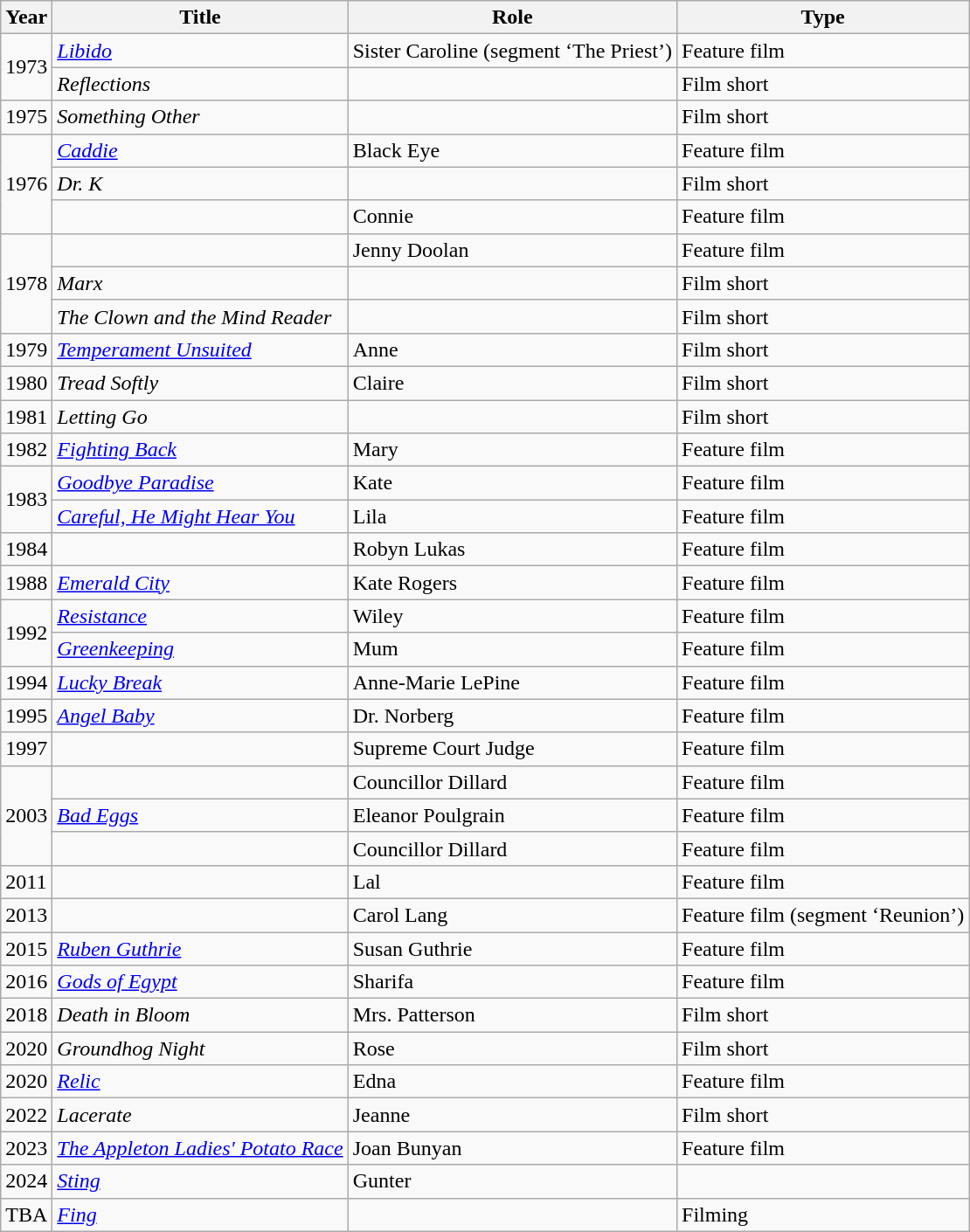<table class="wikitable sortable">
<tr>
<th>Year</th>
<th>Title</th>
<th>Role</th>
<th class="unsortable">Type</th>
</tr>
<tr>
<td rowspan=2>1973</td>
<td><em><a href='#'>Libido</a></em></td>
<td>Sister Caroline (segment ‘The Priest’)</td>
<td>Feature film</td>
</tr>
<tr>
<td><em>Reflections</em></td>
<td></td>
<td>Film short</td>
</tr>
<tr>
<td>1975</td>
<td><em>Something Other</em></td>
<td></td>
<td>Film short</td>
</tr>
<tr>
<td rowspan=3>1976</td>
<td><em><a href='#'>Caddie</a></em></td>
<td>Black Eye</td>
<td>Feature film</td>
</tr>
<tr>
<td><em>Dr. K</em></td>
<td></td>
<td>Film short</td>
</tr>
<tr>
<td><em></em></td>
<td>Connie</td>
<td>Feature film</td>
</tr>
<tr>
<td rowspan=3>1978</td>
<td><em></em></td>
<td>Jenny Doolan</td>
<td>Feature film</td>
</tr>
<tr>
<td><em>Marx</em></td>
<td></td>
<td>Film short</td>
</tr>
<tr>
<td><em>The Clown and the Mind Reader</em></td>
<td></td>
<td>Film short</td>
</tr>
<tr>
<td>1979</td>
<td><em><a href='#'>Temperament Unsuited</a></em></td>
<td>Anne</td>
<td>Film short</td>
</tr>
<tr>
<td>1980</td>
<td><em>Tread Softly</em></td>
<td>Claire</td>
<td>Film short</td>
</tr>
<tr>
<td>1981</td>
<td><em>Letting Go</em></td>
<td></td>
<td>Film short</td>
</tr>
<tr>
<td>1982</td>
<td><em><a href='#'>Fighting Back</a></em></td>
<td>Mary</td>
<td>Feature film</td>
</tr>
<tr>
<td rowspan=2>1983</td>
<td><em><a href='#'>Goodbye Paradise</a></em></td>
<td>Kate</td>
<td>Feature film</td>
</tr>
<tr>
<td><em><a href='#'>Careful, He Might Hear You</a></em></td>
<td>Lila</td>
<td>Feature film</td>
</tr>
<tr>
<td>1984</td>
<td><em></em></td>
<td>Robyn Lukas</td>
<td>Feature film</td>
</tr>
<tr>
<td>1988</td>
<td><em><a href='#'>Emerald City</a></em></td>
<td>Kate Rogers</td>
<td>Feature film</td>
</tr>
<tr>
<td rowspan=2>1992</td>
<td><em><a href='#'>Resistance</a></em></td>
<td>Wiley</td>
<td>Feature film</td>
</tr>
<tr>
<td><em><a href='#'>Greenkeeping</a></em></td>
<td>Mum</td>
<td>Feature film</td>
</tr>
<tr>
<td>1994</td>
<td><em><a href='#'>Lucky Break</a></em></td>
<td>Anne-Marie LePine</td>
<td>Feature film</td>
</tr>
<tr>
<td>1995</td>
<td><em><a href='#'>Angel Baby</a></em></td>
<td>Dr. Norberg</td>
<td>Feature film</td>
</tr>
<tr>
<td>1997</td>
<td><em></em></td>
<td>Supreme Court Judge</td>
<td>Feature film</td>
</tr>
<tr>
<td rowspan=3>2003</td>
<td><em></em></td>
<td>Councillor Dillard</td>
<td>Feature film</td>
</tr>
<tr>
<td><em><a href='#'>Bad Eggs</a></em></td>
<td>Eleanor Poulgrain</td>
<td>Feature film</td>
</tr>
<tr>
<td><em></em></td>
<td>Councillor Dillard</td>
<td>Feature film</td>
</tr>
<tr>
<td>2011</td>
<td><em></em></td>
<td>Lal</td>
<td>Feature film</td>
</tr>
<tr>
<td>2013</td>
<td><em></em></td>
<td>Carol Lang</td>
<td>Feature film (segment ‘Reunion’)</td>
</tr>
<tr>
<td>2015</td>
<td><em><a href='#'>Ruben Guthrie</a></em></td>
<td>Susan Guthrie</td>
<td>Feature film</td>
</tr>
<tr>
<td>2016</td>
<td><em><a href='#'>Gods of Egypt</a></em></td>
<td>Sharifa</td>
<td>Feature film</td>
</tr>
<tr>
<td>2018</td>
<td><em>Death in Bloom</em></td>
<td>Mrs. Patterson</td>
<td>Film short</td>
</tr>
<tr>
<td>2020</td>
<td><em>Groundhog Night</em></td>
<td>Rose</td>
<td>Film short</td>
</tr>
<tr>
<td>2020</td>
<td><em><a href='#'>Relic</a></em></td>
<td>Edna</td>
<td>Feature film</td>
</tr>
<tr>
<td>2022</td>
<td><em>Lacerate</em></td>
<td>Jeanne</td>
<td>Film short</td>
</tr>
<tr>
<td>2023</td>
<td><em><a href='#'>The Appleton Ladies' Potato Race</a></em></td>
<td>Joan Bunyan</td>
<td>Feature film</td>
</tr>
<tr>
<td>2024</td>
<td><em><a href='#'>Sting</a></em></td>
<td>Gunter</td>
<td></td>
</tr>
<tr>
<td>TBA</td>
<td><em><a href='#'>Fing</a></em></td>
<td></td>
<td>Filming</td>
</tr>
</table>
